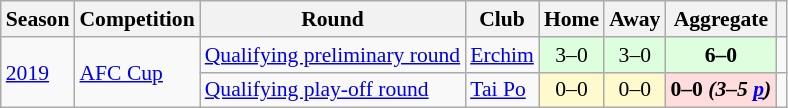<table class="wikitable mw-collapsible mw-collapsed" align=center cellspacing="0" cellpadding="3" style="border:1px solid #AAAAAA;font-size:90%">
<tr>
<th>Season</th>
<th>Competition</th>
<th>Round</th>
<th>Club</th>
<th>Home</th>
<th>Away</th>
<th>Aggregate</th>
<th></th>
</tr>
<tr>
<td rowspan="2"><a href='#'>2019</a></td>
<td rowspan="2"><a href='#'>AFC Cup</a></td>
<td><a href='#'>Qualifying preliminary round</a></td>
<td> <a href='#'>Erchim</a></td>
<td bgcolor="#ddffdd" style="text-align:center;">3–0</td>
<td bgcolor="#ddffdd" style="text-align:center;">3–0</td>
<td bgcolor="ddffdd" style="text-align:center;"><strong>6–0</strong></td>
<td bgcolor="" style="text-align:center;"></td>
</tr>
<tr>
<td><a href='#'>Qualifying play-off round</a></td>
<td> <a href='#'>Tai Po</a></td>
<td bgcolor="#fffacd" style="text-align:center;">0–0</td>
<td bgcolor="#fffacd " style="text-align:center;">0–0</td>
<td bgcolor="#ffdddd " style="text-align:center;"><strong> 0–0 <em>(3–5 <a href='#'>p</a>)</em> </strong></td>
<td bgcolor="" style="text-align:center;"></td>
</tr>
</table>
